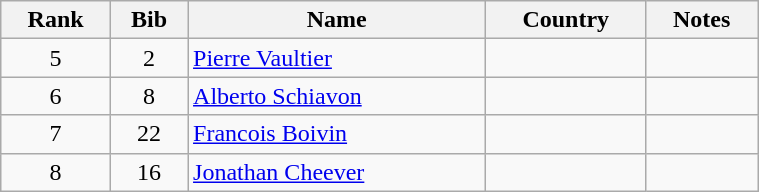<table class="wikitable" style="text-align:center;" width=40%>
<tr>
<th>Rank</th>
<th>Bib</th>
<th>Name</th>
<th>Country</th>
<th>Notes</th>
</tr>
<tr>
<td>5</td>
<td>2</td>
<td align=left><a href='#'>Pierre Vaultier</a></td>
<td align=left></td>
<td></td>
</tr>
<tr>
<td>6</td>
<td>8</td>
<td align=left><a href='#'>Alberto Schiavon</a></td>
<td align=left></td>
<td></td>
</tr>
<tr>
<td>7</td>
<td>22</td>
<td align=left><a href='#'>Francois Boivin</a></td>
<td align=left></td>
<td></td>
</tr>
<tr>
<td>8</td>
<td>16</td>
<td align=left><a href='#'>Jonathan Cheever</a></td>
<td align=left></td>
<td></td>
</tr>
</table>
